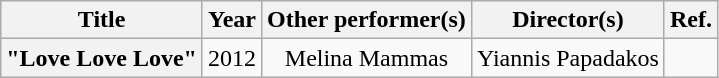<table class="wikitable plainrowheaders" style="text-align:center;">
<tr>
<th scope="col">Title</th>
<th scope="col">Year</th>
<th scope="col">Other performer(s)</th>
<th scope="col">Director(s)</th>
<th scope="col">Ref.</th>
</tr>
<tr>
<th scope="row">"Love Love Love"</th>
<td>2012</td>
<td>Melina Mammas</td>
<td>Yiannis Papadakos</td>
<td></td>
</tr>
</table>
